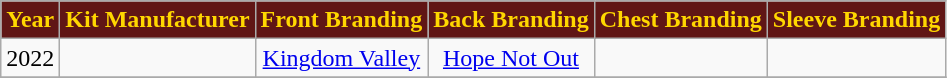<table class="wikitable" style="text-align: center;">
<tr>
<th style="background:#601615; color:gold; text-align:center;">Year</th>
<th style="background:#601615; color:gold; text-align:center;">Kit Manufacturer</th>
<th style="background:#601615; color:gold; text-align:center;">Front Branding</th>
<th style="background:#601615; color:gold; text-align:center;">Back Branding</th>
<th style="background:#601615; color:gold; text-align:center;">Chest Branding</th>
<th style="background:#601615; color:gold; text-align:center;">Sleeve Branding</th>
</tr>
<tr>
<td>2022</td>
<td></td>
<td><a href='#'>Kingdom Valley</a></td>
<td><a href='#'>Hope Not Out</a></td>
<td></td>
<td></td>
</tr>
<tr>
</tr>
</table>
